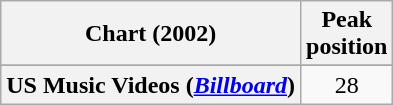<table class="wikitable plainrowheaders sortable" style="text-align:center;" border="1">
<tr>
<th scope="col">Chart (2002)</th>
<th scope="col">Peak<br>position</th>
</tr>
<tr>
</tr>
<tr>
<th scope="row">US Music Videos (<em><a href='#'>Billboard</a></em>)</th>
<td>28</td>
</tr>
</table>
